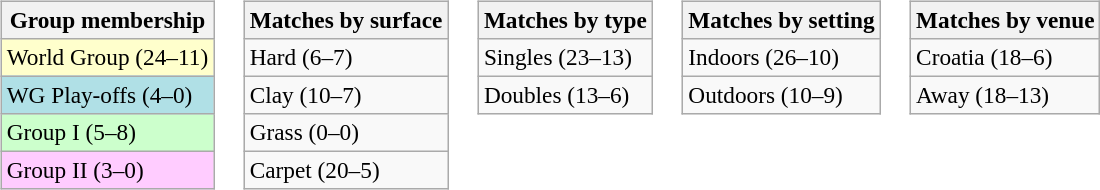<table>
<tr valign=top>
<td><br><table class="wikitable" style=font-size:97%>
<tr>
<th>Group membership</th>
</tr>
<tr bgcolor="#FFFFCC">
<td>World Group (24–11)</td>
</tr>
<tr bgcolor="#B0E0E6">
<td>WG Play-offs (4–0)</td>
</tr>
<tr bgcolor="#CCFFCC">
<td>Group I (5–8)</td>
</tr>
<tr bgcolor=#FFCCFF>
<td>Group II (3–0)</td>
</tr>
</table>
</td>
<td><br><table class="wikitable" style=font-size:97%>
<tr>
<th>Matches by surface</th>
</tr>
<tr>
<td>Hard (6–7)</td>
</tr>
<tr>
<td>Clay (10–7)</td>
</tr>
<tr>
<td>Grass (0–0)</td>
</tr>
<tr>
<td>Carpet (20–5)</td>
</tr>
</table>
</td>
<td><br><table class="wikitable" style=font-size:97%>
<tr>
<th>Matches by type</th>
</tr>
<tr>
<td>Singles (23–13)</td>
</tr>
<tr>
<td>Doubles (13–6)</td>
</tr>
</table>
</td>
<td><br><table class="wikitable" style=font-size:97%>
<tr>
<th>Matches by setting</th>
</tr>
<tr>
<td>Indoors (26–10)</td>
</tr>
<tr>
<td>Outdoors (10–9)</td>
</tr>
</table>
</td>
<td><br><table class="wikitable" style=font-size:97%>
<tr>
<th>Matches by venue</th>
</tr>
<tr>
<td>Croatia (18–6)</td>
</tr>
<tr>
<td>Away (18–13)</td>
</tr>
</table>
</td>
</tr>
</table>
